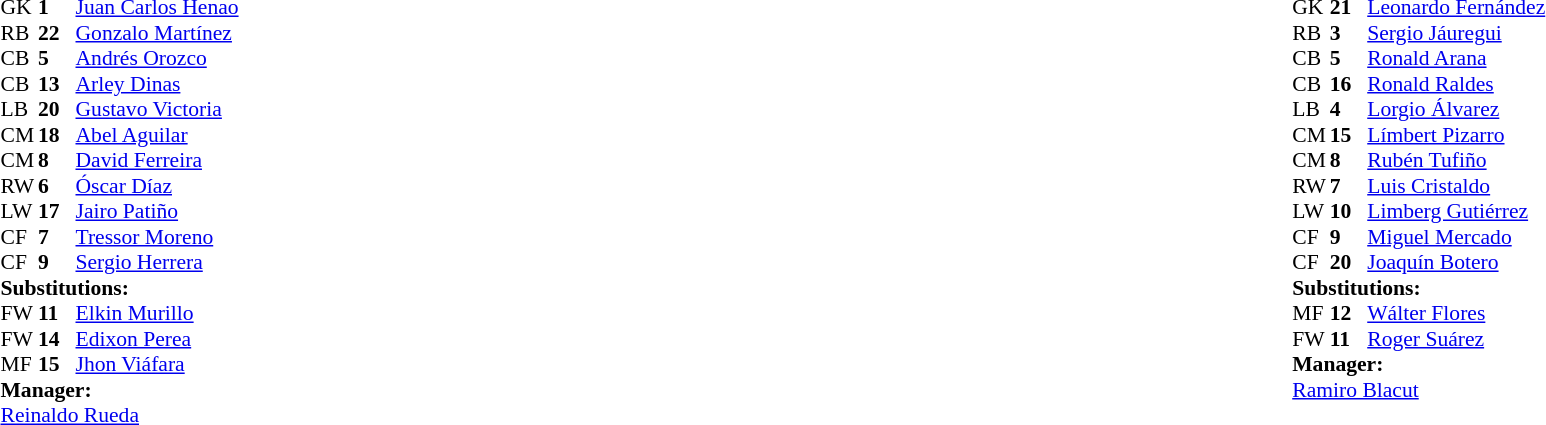<table width="100%">
<tr>
<td valign="top" width="50%"><br><table style="font-size: 90%" cellspacing="0" cellpadding="0">
<tr>
<th width=25></th>
<th width=25></th>
</tr>
<tr>
<td>GK</td>
<td><strong>1</strong></td>
<td><a href='#'>Juan Carlos Henao</a></td>
</tr>
<tr>
<td>RB</td>
<td><strong>22</strong></td>
<td><a href='#'>Gonzalo Martínez</a></td>
</tr>
<tr>
<td>CB</td>
<td><strong>5</strong></td>
<td><a href='#'>Andrés Orozco</a></td>
</tr>
<tr>
<td>CB</td>
<td><strong>13</strong></td>
<td><a href='#'>Arley Dinas</a></td>
<td></td>
</tr>
<tr>
<td>LB</td>
<td><strong>20</strong></td>
<td><a href='#'>Gustavo Victoria</a></td>
</tr>
<tr>
<td>CM</td>
<td><strong>18</strong></td>
<td><a href='#'>Abel Aguilar</a></td>
<td></td>
<td></td>
</tr>
<tr>
<td>CM</td>
<td><strong>8</strong></td>
<td><a href='#'>David Ferreira</a></td>
<td></td>
<td></td>
</tr>
<tr>
<td>RW</td>
<td><strong>6</strong></td>
<td><a href='#'>Óscar Díaz</a></td>
</tr>
<tr>
<td>LW</td>
<td><strong>17</strong></td>
<td><a href='#'>Jairo Patiño</a></td>
</tr>
<tr>
<td>CF</td>
<td><strong>7</strong></td>
<td><a href='#'>Tressor Moreno</a></td>
<td></td>
<td></td>
</tr>
<tr>
<td>CF</td>
<td><strong>9</strong></td>
<td><a href='#'>Sergio Herrera</a></td>
</tr>
<tr>
<td colspan=3><strong>Substitutions:</strong></td>
</tr>
<tr>
<td>FW</td>
<td><strong>11</strong></td>
<td><a href='#'>Elkin Murillo</a></td>
<td></td>
<td></td>
</tr>
<tr>
<td>FW</td>
<td><strong>14</strong></td>
<td><a href='#'>Edixon Perea</a></td>
<td></td>
<td></td>
</tr>
<tr>
<td>MF</td>
<td><strong>15</strong></td>
<td><a href='#'>Jhon Viáfara</a></td>
<td></td>
<td></td>
</tr>
<tr>
<td colspan=3><strong>Manager:</strong></td>
</tr>
<tr>
<td colspan=3><a href='#'>Reinaldo Rueda</a></td>
</tr>
</table>
</td>
<td valign="top"></td>
<td valign="top" width="50%"><br><table style="font-size: 90%" cellspacing="0" cellpadding="0" align="center">
<tr>
<th width=25></th>
<th width=25></th>
</tr>
<tr>
<td>GK</td>
<td><strong>21</strong></td>
<td><a href='#'>Leonardo Fernández</a></td>
</tr>
<tr>
<td>RB</td>
<td><strong>3</strong></td>
<td><a href='#'>Sergio Jáuregui</a></td>
</tr>
<tr>
<td>CB</td>
<td><strong>5</strong></td>
<td><a href='#'>Ronald Arana</a></td>
</tr>
<tr>
<td>CB</td>
<td><strong>16</strong></td>
<td><a href='#'>Ronald Raldes</a></td>
<td></td>
</tr>
<tr>
<td>LB</td>
<td><strong>4</strong></td>
<td><a href='#'>Lorgio Álvarez</a></td>
</tr>
<tr>
<td>CM</td>
<td><strong>15</strong></td>
<td><a href='#'>Límbert Pizarro</a></td>
</tr>
<tr>
<td>CM</td>
<td><strong>8</strong></td>
<td><a href='#'>Rubén Tufiño</a></td>
<td></td>
</tr>
<tr>
<td>RW</td>
<td><strong>7</strong></td>
<td><a href='#'>Luis Cristaldo</a></td>
<td></td>
<td></td>
</tr>
<tr>
<td>LW</td>
<td><strong>10</strong></td>
<td><a href='#'>Limberg Gutiérrez</a></td>
</tr>
<tr>
<td>CF</td>
<td><strong>9</strong></td>
<td><a href='#'>Miguel Mercado</a></td>
<td></td>
<td></td>
</tr>
<tr>
<td>CF</td>
<td><strong>20</strong></td>
<td><a href='#'>Joaquín Botero</a></td>
</tr>
<tr>
<td colspan=3><strong>Substitutions:</strong></td>
</tr>
<tr>
<td>MF</td>
<td><strong>12</strong></td>
<td><a href='#'>Wálter Flores</a></td>
<td></td>
<td></td>
</tr>
<tr>
<td>FW</td>
<td><strong>11</strong></td>
<td><a href='#'>Roger Suárez</a></td>
<td></td>
<td></td>
</tr>
<tr>
<td colspan=3><strong>Manager:</strong></td>
</tr>
<tr>
<td colspan=3><a href='#'>Ramiro Blacut</a></td>
</tr>
</table>
</td>
</tr>
</table>
